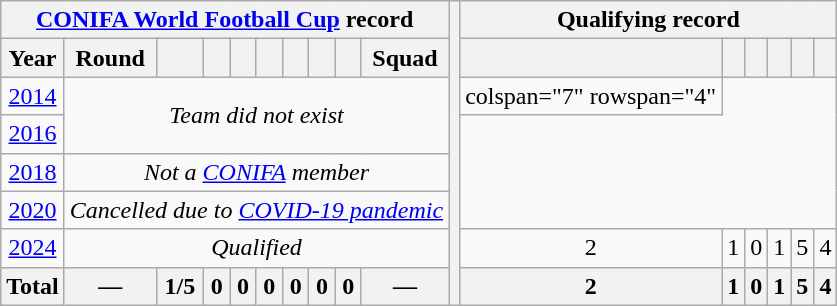<table class="wikitable" style="text-align: center;">
<tr>
<th colspan="10"><a href='#'>CONIFA World Football Cup</a> record</th>
<th rowspan="8"></th>
<th colspan="6">Qualifying record</th>
</tr>
<tr>
<th>Year</th>
<th>Round</th>
<th></th>
<th></th>
<th></th>
<th></th>
<th></th>
<th></th>
<th></th>
<th>Squad</th>
<th></th>
<th></th>
<th></th>
<th></th>
<th></th>
<th></th>
</tr>
<tr>
<td> <a href='#'>2014</a></td>
<td rowspan="2" colspan="9"><em>Team did not exist</em></td>
<td>colspan="7" rowspan="4" </td>
</tr>
<tr>
<td> <a href='#'>2016</a></td>
</tr>
<tr>
<td> <a href='#'>2018</a></td>
<td colspan="9"><em>Not a <a href='#'>CONIFA</a> member</em></td>
</tr>
<tr>
<td> <a href='#'>2020</a></td>
<td colspan="9"><em>Cancelled due to <a href='#'>COVID-19 pandemic</a></em></td>
</tr>
<tr>
<td> <a href='#'>2024</a></td>
<td colspan="9"><em>Qualified</em></td>
<td>2</td>
<td>1</td>
<td>0</td>
<td>1</td>
<td>5</td>
<td>4</td>
</tr>
<tr>
<th>Total</th>
<th>—</th>
<th>1/5</th>
<th>0</th>
<th>0</th>
<th>0</th>
<th>0</th>
<th>0</th>
<th>0</th>
<th>—</th>
<th>2</th>
<th>1</th>
<th>0</th>
<th>1</th>
<th>5</th>
<th>4</th>
</tr>
</table>
